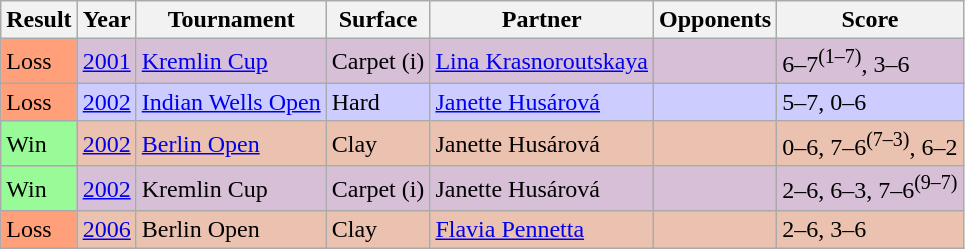<table class="sortable wikitable">
<tr>
<th>Result</th>
<th>Year</th>
<th>Tournament</th>
<th>Surface</th>
<th>Partner</th>
<th>Opponents</th>
<th class="unsortable">Score</th>
</tr>
<tr bgcolor=thistle>
<td style="background:#ffa07a;">Loss</td>
<td><a href='#'>2001</a></td>
<td><a href='#'>Kremlin Cup</a></td>
<td>Carpet (i)</td>
<td> <a href='#'>Lina Krasnoroutskaya</a></td>
<td></td>
<td>6–7<sup>(1–7)</sup>, 3–6</td>
</tr>
<tr bgcolor=CCCCFF>
<td style="background:#ffa07a;">Loss</td>
<td><a href='#'>2002</a></td>
<td><a href='#'>Indian Wells Open</a></td>
<td>Hard</td>
<td> <a href='#'>Janette Husárová</a></td>
<td></td>
<td>5–7, 0–6</td>
</tr>
<tr bgcolor=EBC2AF>
<td style="background:#98fb98;">Win</td>
<td><a href='#'>2002</a></td>
<td><a href='#'>Berlin Open</a></td>
<td>Clay</td>
<td> Janette Husárová</td>
<td></td>
<td>0–6, 7–6<sup>(7–3)</sup>, 6–2</td>
</tr>
<tr bgcolor=thistle>
<td style="background:#98fb98;">Win</td>
<td><a href='#'>2002</a></td>
<td>Kremlin Cup</td>
<td>Carpet (i)</td>
<td> Janette Husárová</td>
<td></td>
<td>2–6, 6–3, 7–6<sup>(9–7)</sup></td>
</tr>
<tr bgcolor=EBC2AF>
<td style="background:#ffa07a;">Loss</td>
<td><a href='#'>2006</a></td>
<td>Berlin Open</td>
<td>Clay</td>
<td> <a href='#'>Flavia Pennetta</a></td>
<td></td>
<td>2–6, 3–6</td>
</tr>
</table>
